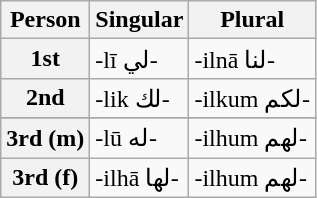<table class="wikitable">
<tr>
<th>Person</th>
<th>Singular</th>
<th>Plural</th>
</tr>
<tr>
<th>1st</th>
<td>-lī لي-</td>
<td>-ilnā لنا-</td>
</tr>
<tr>
<th>2nd</th>
<td>-lik لك-</td>
<td>-ilkum لكم-</td>
</tr>
<tr>
</tr>
<tr>
<th>3rd (m)</th>
<td>-lū له-</td>
<td>-ilhum لهم-</td>
</tr>
<tr>
<th>3rd (f)</th>
<td>-ilhā لها-</td>
<td>-ilhum لهم-</td>
</tr>
</table>
